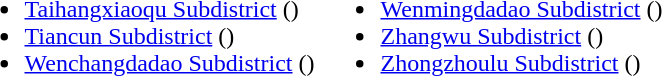<table>
<tr>
<td valign="top"><br><ul><li><a href='#'>Taihangxiaoqu Subdistrict</a> ()</li><li><a href='#'>Tiancun Subdistrict</a> ()</li><li><a href='#'>Wenchangdadao Subdistrict</a> ()</li></ul></td>
<td valign="top"><br><ul><li><a href='#'>Wenmingdadao Subdistrict</a> ()</li><li><a href='#'>Zhangwu Subdistrict</a> ()</li><li><a href='#'>Zhongzhoulu Subdistrict</a> ()</li></ul></td>
</tr>
</table>
